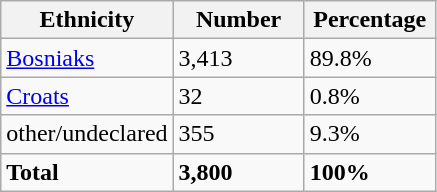<table class="wikitable">
<tr>
<th width="100px">Ethnicity</th>
<th width="80px">Number</th>
<th width="80px">Percentage</th>
</tr>
<tr>
<td><a href='#'>Bosniaks</a></td>
<td>3,413</td>
<td>89.8%</td>
</tr>
<tr>
<td><a href='#'>Croats</a></td>
<td>32</td>
<td>0.8%</td>
</tr>
<tr>
<td>other/undeclared</td>
<td>355</td>
<td>9.3%</td>
</tr>
<tr>
<td><strong>Total</strong></td>
<td><strong>3,800</strong></td>
<td><strong>100%</strong></td>
</tr>
</table>
